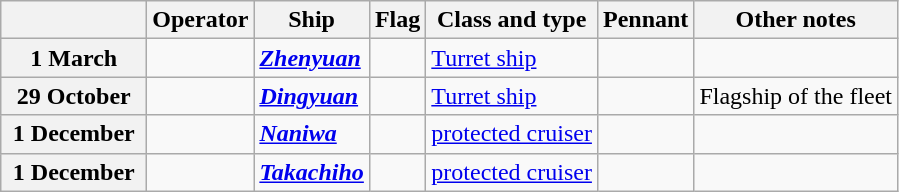<table Class="wikitable">
<tr>
<th width="90"></th>
<th>Operator</th>
<th>Ship</th>
<th>Flag</th>
<th>Class and type</th>
<th>Pennant</th>
<th>Other notes</th>
</tr>
<tr ---->
<th>1 March</th>
<td></td>
<td><a href='#'><strong><em>Zhenyuan</em></strong></a></td>
<td></td>
<td><a href='#'>Turret ship</a></td>
<td></td>
<td></td>
</tr>
<tr ---->
<th>29 October</th>
<td></td>
<td><a href='#'><strong><em>Dingyuan</em></strong></a></td>
<td></td>
<td><a href='#'>Turret ship</a></td>
<td></td>
<td>Flagship of the fleet</td>
</tr>
<tr ---->
<th>1 December</th>
<td></td>
<td><a href='#'><strong><em>Naniwa</em></strong></a></td>
<td></td>
<td><a href='#'>protected cruiser</a></td>
<td></td>
<td></td>
</tr>
<tr ---->
<th>1 December</th>
<td></td>
<td><a href='#'><strong><em>Takachiho</em></strong></a></td>
<td></td>
<td><a href='#'>protected cruiser</a></td>
<td></td>
<td></td>
</tr>
</table>
